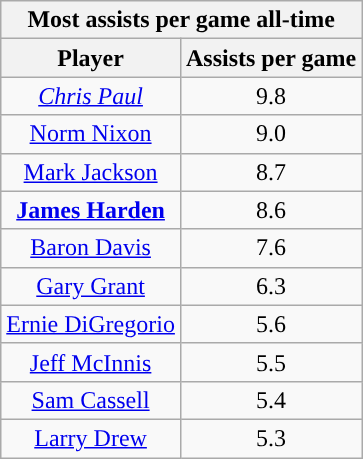<table class="wikitable sortable" style="text-align:center">
<tr>
<th colspan="2">Most assists per game all-time</th>
</tr>
<tr>
<th>Player</th>
<th>Assists per game</th>
</tr>
<tr>
<td><em><a href='#'>Chris Paul</a></em></td>
<td>9.8</td>
</tr>
<tr>
<td><a href='#'>Norm Nixon</a></td>
<td>9.0</td>
</tr>
<tr>
<td><a href='#'>Mark Jackson</a></td>
<td>8.7</td>
</tr>
<tr>
<td><strong><a href='#'>James Harden</a></strong></td>
<td>8.6</td>
</tr>
<tr>
<td><a href='#'>Baron Davis</a></td>
<td>7.6</td>
</tr>
<tr>
<td><a href='#'>Gary Grant</a></td>
<td>6.3</td>
</tr>
<tr>
<td><a href='#'>Ernie DiGregorio</a></td>
<td>5.6</td>
</tr>
<tr>
<td><a href='#'>Jeff McInnis</a></td>
<td>5.5</td>
</tr>
<tr>
<td><a href='#'>Sam Cassell</a></td>
<td>5.4</td>
</tr>
<tr>
<td><a href='#'>Larry Drew</a></td>
<td>5.3</td>
</tr>
</table>
